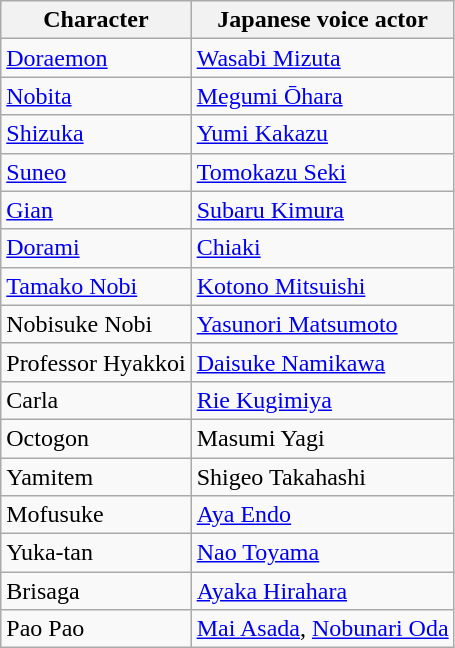<table class="wikitable">
<tr>
<th>Character</th>
<th>Japanese voice actor</th>
</tr>
<tr>
<td><a href='#'>Doraemon</a></td>
<td><a href='#'>Wasabi Mizuta</a></td>
</tr>
<tr>
<td><a href='#'>Nobita</a></td>
<td><a href='#'>Megumi Ōhara</a></td>
</tr>
<tr>
<td><a href='#'>Shizuka</a></td>
<td><a href='#'>Yumi Kakazu</a></td>
</tr>
<tr>
<td><a href='#'>Suneo</a></td>
<td><a href='#'>Tomokazu Seki</a></td>
</tr>
<tr>
<td><a href='#'>Gian</a></td>
<td><a href='#'>Subaru Kimura</a></td>
</tr>
<tr>
<td><a href='#'>Dorami</a></td>
<td><a href='#'>Chiaki</a></td>
</tr>
<tr>
<td><a href='#'>Tamako Nobi</a></td>
<td><a href='#'>Kotono Mitsuishi</a></td>
</tr>
<tr>
<td>Nobisuke Nobi</td>
<td><a href='#'>Yasunori Matsumoto</a></td>
</tr>
<tr>
<td>Professor Hyakkoi</td>
<td><a href='#'>Daisuke Namikawa</a></td>
</tr>
<tr>
<td>Carla</td>
<td><a href='#'>Rie Kugimiya</a></td>
</tr>
<tr>
<td>Octogon</td>
<td>Masumi Yagi</td>
</tr>
<tr>
<td>Yamitem</td>
<td>Shigeo Takahashi</td>
</tr>
<tr>
<td>Mofusuke</td>
<td><a href='#'>Aya Endo</a></td>
</tr>
<tr>
<td>Yuka-tan</td>
<td><a href='#'>Nao Toyama</a></td>
</tr>
<tr>
<td>Brisaga</td>
<td><a href='#'>Ayaka Hirahara</a></td>
</tr>
<tr>
<td>Pao Pao</td>
<td><a href='#'>Mai Asada</a>, <a href='#'>Nobunari Oda</a></td>
</tr>
</table>
